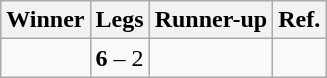<table class="wikitable">
<tr>
<th>Winner</th>
<th>Legs</th>
<th>Runner-up</th>
<th>Ref.</th>
</tr>
<tr>
<td align="right"></td>
<td align="center"><strong>6</strong> – 2</td>
<td></td>
<td align="center"></td>
</tr>
</table>
